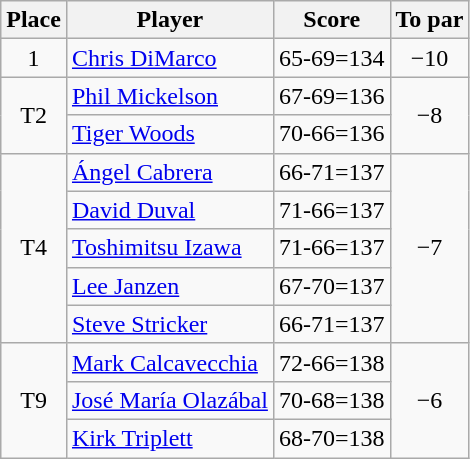<table class="wikitable">
<tr>
<th>Place</th>
<th>Player</th>
<th>Score</th>
<th>To par</th>
</tr>
<tr>
<td align=center>1</td>
<td> <a href='#'>Chris DiMarco</a></td>
<td align=center>65-69=134</td>
<td align=center>−10</td>
</tr>
<tr>
<td rowspan="2" align=center>T2</td>
<td> <a href='#'>Phil Mickelson</a></td>
<td align=center>67-69=136</td>
<td rowspan="2" align=center>−8</td>
</tr>
<tr>
<td> <a href='#'>Tiger Woods</a></td>
<td align=center>70-66=136</td>
</tr>
<tr>
<td rowspan="5" align=center>T4</td>
<td> <a href='#'>Ángel Cabrera</a></td>
<td align=center>66-71=137</td>
<td rowspan="5" align=center>−7</td>
</tr>
<tr>
<td> <a href='#'>David Duval</a></td>
<td align=center>71-66=137</td>
</tr>
<tr>
<td> <a href='#'>Toshimitsu Izawa</a></td>
<td align=center>71-66=137</td>
</tr>
<tr>
<td> <a href='#'>Lee Janzen</a></td>
<td align=center>67-70=137</td>
</tr>
<tr>
<td> <a href='#'>Steve Stricker</a></td>
<td align=center>66-71=137</td>
</tr>
<tr>
<td rowspan="3" align=center>T9</td>
<td> <a href='#'>Mark Calcavecchia</a></td>
<td align=center>72-66=138</td>
<td rowspan="3" align=center>−6</td>
</tr>
<tr>
<td> <a href='#'>José María Olazábal</a></td>
<td align=center>70-68=138</td>
</tr>
<tr>
<td> <a href='#'>Kirk Triplett</a></td>
<td align=center>68-70=138</td>
</tr>
</table>
